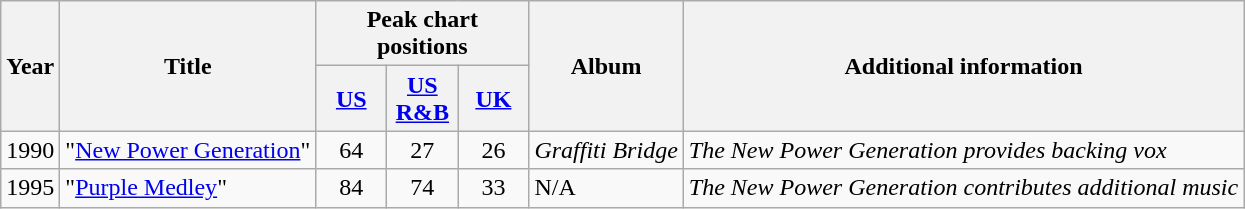<table class="wikitable">
<tr>
<th scope="col" rowspan="2">Year</th>
<th scope="col" rowspan="2">Title</th>
<th scope="col" colspan="3">Peak chart positions</th>
<th scope="col" rowspan="2">Album</th>
<th scope="col" rowspan="2">Additional information</th>
</tr>
<tr>
<th align="center" width="40"><a href='#'>US</a><br></th>
<th align="center" width="40"><a href='#'>US R&B</a><br></th>
<th align="center" width="40"><a href='#'>UK</a><br></th>
</tr>
<tr>
<td align="center">1990</td>
<td align="left">"<a href='#'>New Power Generation</a>"</td>
<td align="center">64</td>
<td align="center">27</td>
<td align="center">26</td>
<td align="left"><em>Graffiti Bridge</em></td>
<td align="left"><em>The New Power Generation provides backing vox</em></td>
</tr>
<tr>
<td align="center">1995</td>
<td align="left">"<a href='#'>Purple Medley</a>"</td>
<td align="center">84</td>
<td align="center">74</td>
<td align="center">33</td>
<td align="left">N/A</td>
<td align="left"><em>The New Power Generation contributes additional music</em></td>
</tr>
</table>
